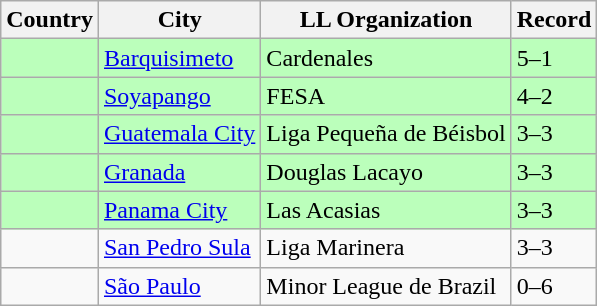<table class="wikitable">
<tr>
<th>Country</th>
<th>City</th>
<th>LL Organization</th>
<th>Record</th>
</tr>
<tr style="background:#bfb;">
<td><strong></strong></td>
<td><a href='#'>Barquisimeto</a></td>
<td>Cardenales</td>
<td>5–1</td>
</tr>
<tr style="background:#bfb;">
<td><strong></strong></td>
<td><a href='#'>Soyapango</a></td>
<td>FESA</td>
<td>4–2</td>
</tr>
<tr style="background:#bfb;">
<td><strong></strong></td>
<td><a href='#'>Guatemala City</a></td>
<td>Liga Pequeña de Béisbol</td>
<td>3–3</td>
</tr>
<tr style="background:#bfb;">
<td><strong></strong></td>
<td><a href='#'>Granada</a></td>
<td>Douglas Lacayo</td>
<td>3–3</td>
</tr>
<tr style="background:#bfb;">
<td><strong></strong></td>
<td><a href='#'>Panama City</a></td>
<td>Las Acasias</td>
<td>3–3</td>
</tr>
<tr>
<td><strong></strong></td>
<td><a href='#'>San Pedro Sula</a></td>
<td>Liga Marinera</td>
<td>3–3</td>
</tr>
<tr>
<td><strong></strong></td>
<td><a href='#'>São Paulo</a></td>
<td>Minor League de Brazil</td>
<td>0–6</td>
</tr>
</table>
